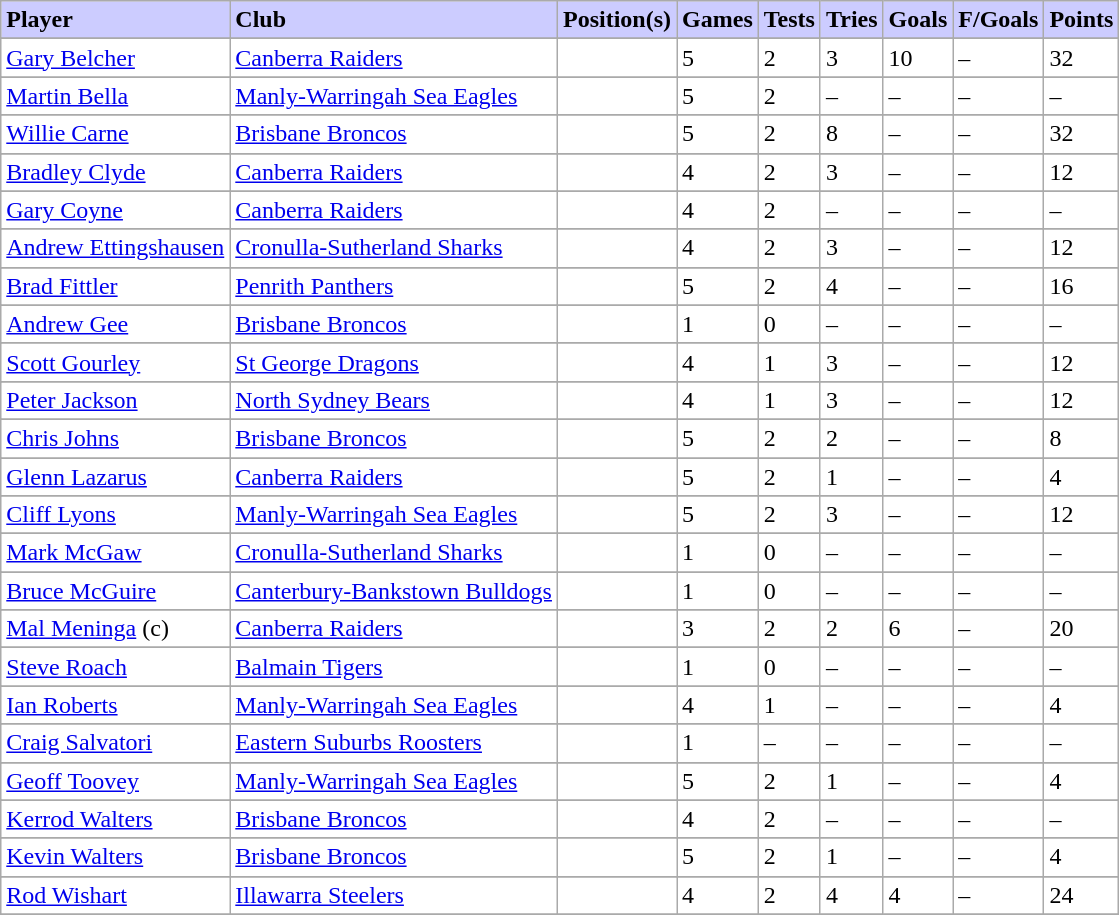<table class=wikitable>
<tr bgcolor="#CCCCFF">
<td><strong>Player</strong></td>
<td><strong>Club</strong></td>
<td><strong>Position(s)</strong></td>
<td><strong>Games</strong></td>
<td><strong>Tests</strong></td>
<td><strong>Tries</strong></td>
<td><strong>Goals</strong></td>
<td><strong>F/Goals</strong></td>
<td><strong>Points</strong></td>
</tr>
<tr>
</tr>
<tr bgcolor="#FFFFFF">
<td><a href='#'>Gary Belcher</a></td>
<td> <a href='#'>Canberra Raiders</a></td>
<td></td>
<td>5</td>
<td>2</td>
<td>3</td>
<td>10</td>
<td>–</td>
<td>32</td>
</tr>
<tr>
</tr>
<tr bgcolor="#FFFFFF">
<td><a href='#'>Martin Bella</a></td>
<td> <a href='#'>Manly-Warringah Sea Eagles</a></td>
<td></td>
<td>5</td>
<td>2</td>
<td>–</td>
<td>–</td>
<td>–</td>
<td>–</td>
</tr>
<tr>
</tr>
<tr bgcolor="#FFFFFF">
<td><a href='#'>Willie Carne</a></td>
<td> <a href='#'>Brisbane Broncos</a></td>
<td></td>
<td>5</td>
<td>2</td>
<td>8</td>
<td>–</td>
<td>–</td>
<td>32</td>
</tr>
<tr>
</tr>
<tr bgcolor="#FFFFFF">
<td><a href='#'>Bradley Clyde</a></td>
<td> <a href='#'>Canberra Raiders</a></td>
<td></td>
<td>4</td>
<td>2</td>
<td>3</td>
<td>–</td>
<td>–</td>
<td>12</td>
</tr>
<tr>
</tr>
<tr bgcolor="#FFFFFF">
<td><a href='#'>Gary Coyne</a></td>
<td> <a href='#'>Canberra Raiders</a></td>
<td></td>
<td>4</td>
<td>2</td>
<td>–</td>
<td>–</td>
<td>–</td>
<td>–</td>
</tr>
<tr>
</tr>
<tr bgcolor="#FFFFFF">
<td><a href='#'>Andrew Ettingshausen</a></td>
<td> <a href='#'>Cronulla-Sutherland Sharks</a></td>
<td></td>
<td>4</td>
<td>2</td>
<td>3</td>
<td>–</td>
<td>–</td>
<td>12</td>
</tr>
<tr>
</tr>
<tr bgcolor="#FFFFFF">
<td><a href='#'>Brad Fittler</a></td>
<td> <a href='#'>Penrith Panthers</a></td>
<td></td>
<td>5</td>
<td>2</td>
<td>4</td>
<td>–</td>
<td>–</td>
<td>16</td>
</tr>
<tr>
</tr>
<tr bgcolor="#FFFFFF">
<td><a href='#'>Andrew Gee</a></td>
<td> <a href='#'>Brisbane Broncos</a></td>
<td></td>
<td>1</td>
<td>0</td>
<td>–</td>
<td>–</td>
<td>–</td>
<td>–</td>
</tr>
<tr>
</tr>
<tr bgcolor="#FFFFFF">
<td><a href='#'>Scott Gourley</a></td>
<td> <a href='#'>St George Dragons</a></td>
<td></td>
<td>4</td>
<td>1</td>
<td>3</td>
<td>–</td>
<td>–</td>
<td>12</td>
</tr>
<tr>
</tr>
<tr bgcolor="#FFFFFF">
<td><a href='#'>Peter Jackson</a></td>
<td> <a href='#'>North Sydney Bears</a></td>
<td></td>
<td>4</td>
<td>1</td>
<td>3</td>
<td>–</td>
<td>–</td>
<td>12</td>
</tr>
<tr>
</tr>
<tr bgcolor="#FFFFFF">
<td><a href='#'>Chris Johns</a></td>
<td> <a href='#'>Brisbane Broncos</a></td>
<td></td>
<td>5</td>
<td>2</td>
<td>2</td>
<td>–</td>
<td>–</td>
<td>8</td>
</tr>
<tr>
</tr>
<tr bgcolor="#FFFFFF">
<td><a href='#'>Glenn Lazarus</a></td>
<td> <a href='#'>Canberra Raiders</a></td>
<td></td>
<td>5</td>
<td>2</td>
<td>1</td>
<td>–</td>
<td>–</td>
<td>4</td>
</tr>
<tr>
</tr>
<tr bgcolor="#FFFFFF">
<td><a href='#'>Cliff Lyons</a></td>
<td> <a href='#'>Manly-Warringah Sea Eagles</a></td>
<td></td>
<td>5</td>
<td>2</td>
<td>3</td>
<td>–</td>
<td>–</td>
<td>12</td>
</tr>
<tr>
</tr>
<tr bgcolor="#FFFFFF">
<td><a href='#'>Mark McGaw</a></td>
<td> <a href='#'>Cronulla-Sutherland Sharks</a></td>
<td></td>
<td>1</td>
<td>0</td>
<td>–</td>
<td>–</td>
<td>–</td>
<td>–</td>
</tr>
<tr>
</tr>
<tr bgcolor="#FFFFFF">
<td><a href='#'>Bruce McGuire</a></td>
<td> <a href='#'>Canterbury-Bankstown Bulldogs</a></td>
<td></td>
<td>1</td>
<td>0</td>
<td>–</td>
<td>–</td>
<td>–</td>
<td>–</td>
</tr>
<tr>
</tr>
<tr bgcolor="#FFFFFF">
<td><a href='#'>Mal Meninga</a> (c)</td>
<td> <a href='#'>Canberra Raiders</a></td>
<td></td>
<td>3</td>
<td>2</td>
<td>2</td>
<td>6</td>
<td>–</td>
<td>20</td>
</tr>
<tr>
</tr>
<tr bgcolor="#FFFFFF">
<td><a href='#'>Steve Roach</a></td>
<td> <a href='#'>Balmain Tigers</a></td>
<td></td>
<td>1</td>
<td>0</td>
<td>–</td>
<td>–</td>
<td>–</td>
<td>–</td>
</tr>
<tr>
</tr>
<tr bgcolor="#FFFFFF">
<td><a href='#'>Ian Roberts</a></td>
<td> <a href='#'>Manly-Warringah Sea Eagles</a></td>
<td></td>
<td>4</td>
<td>1</td>
<td>–</td>
<td>–</td>
<td>–</td>
<td>4</td>
</tr>
<tr>
</tr>
<tr bgcolor="#FFFFFF">
<td><a href='#'>Craig Salvatori</a></td>
<td> <a href='#'>Eastern Suburbs Roosters</a></td>
<td></td>
<td>1</td>
<td>–</td>
<td>–</td>
<td>–</td>
<td>–</td>
<td>–</td>
</tr>
<tr>
</tr>
<tr bgcolor="#FFFFFF">
<td><a href='#'>Geoff Toovey</a></td>
<td> <a href='#'>Manly-Warringah Sea Eagles</a></td>
<td></td>
<td>5</td>
<td>2</td>
<td>1</td>
<td>–</td>
<td>–</td>
<td>4</td>
</tr>
<tr>
</tr>
<tr bgcolor="#FFFFFF">
<td><a href='#'>Kerrod Walters</a></td>
<td> <a href='#'>Brisbane Broncos</a></td>
<td></td>
<td>4</td>
<td>2</td>
<td>–</td>
<td>–</td>
<td>–</td>
<td>–</td>
</tr>
<tr>
</tr>
<tr bgcolor="#FFFFFF">
<td><a href='#'>Kevin Walters</a></td>
<td> <a href='#'>Brisbane Broncos</a></td>
<td></td>
<td>5</td>
<td>2</td>
<td>1</td>
<td>–</td>
<td>–</td>
<td>4</td>
</tr>
<tr>
</tr>
<tr bgcolor="#FFFFFF">
<td><a href='#'>Rod Wishart</a></td>
<td> <a href='#'>Illawarra Steelers</a></td>
<td></td>
<td>4</td>
<td>2</td>
<td>4</td>
<td>4</td>
<td>–</td>
<td>24</td>
</tr>
<tr>
</tr>
</table>
